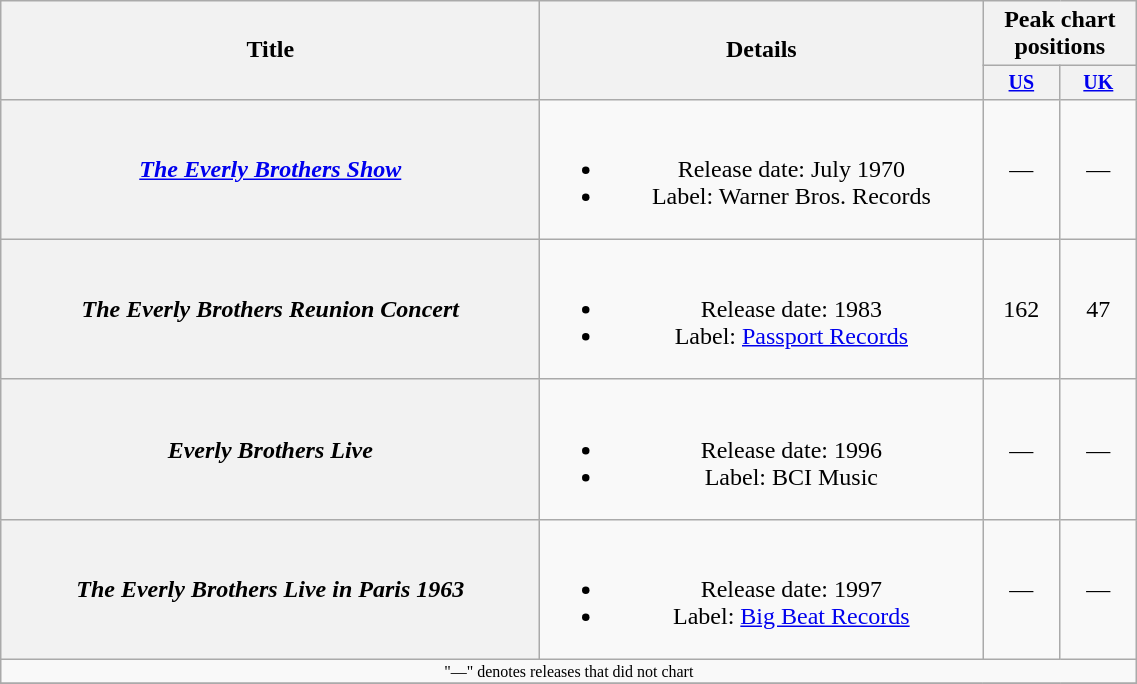<table class="wikitable plainrowheaders" style="text-align:center;">
<tr>
<th rowspan="2" style="width:22em;">Title</th>
<th rowspan="2" style="width:18em;">Details</th>
<th colspan="2">Peak chart<br>positions</th>
</tr>
<tr style="font-size:smaller;">
<th width="45"><a href='#'>US</a></th>
<th width="45"><a href='#'>UK</a></th>
</tr>
<tr>
<th scope="row"><em><a href='#'>The Everly Brothers Show</a></em></th>
<td><br><ul><li>Release date: July 1970</li><li>Label: Warner Bros. Records</li></ul></td>
<td>—</td>
<td>—</td>
</tr>
<tr>
<th scope="row"><em>The Everly Brothers Reunion Concert</em></th>
<td><br><ul><li>Release date: 1983</li><li>Label: <a href='#'>Passport Records</a></li></ul></td>
<td>162</td>
<td>47</td>
</tr>
<tr>
<th scope="row"><em>Everly Brothers Live</em></th>
<td><br><ul><li>Release date: 1996</li><li>Label: BCI Music</li></ul></td>
<td>—</td>
<td>—</td>
</tr>
<tr>
<th scope="row"><em>The Everly Brothers Live in Paris 1963</em></th>
<td><br><ul><li>Release date: 1997</li><li>Label: <a href='#'>Big Beat Records</a></li></ul></td>
<td>—</td>
<td>—</td>
</tr>
<tr>
<td colspan="4" style="font-size: 8pt">"—" denotes releases that did not chart</td>
</tr>
<tr>
</tr>
</table>
